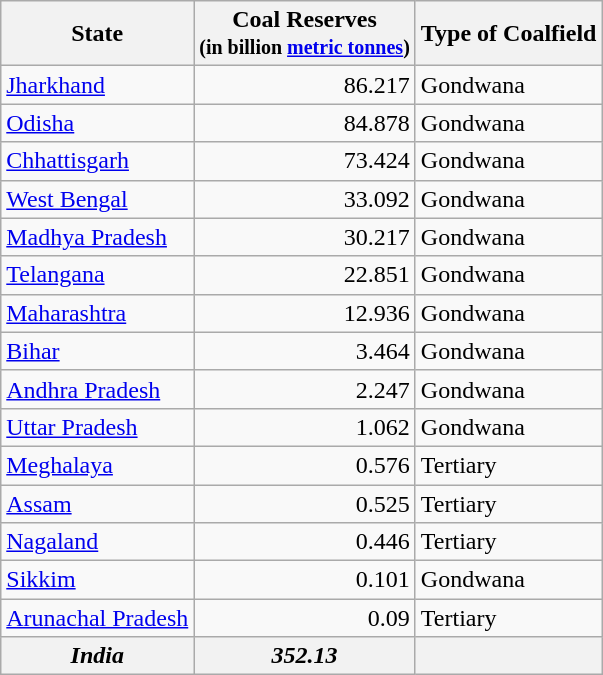<table class="sortable wikitable">
<tr>
<th>State</th>
<th>Coal Reserves<br><small>(in billion <a href='#'>metric tonnes</a>)</small></th>
<th>Type of Coalfield</th>
</tr>
<tr>
<td><a href='#'>Jharkhand</a></td>
<td align="right">86.217</td>
<td>Gondwana</td>
</tr>
<tr>
<td><a href='#'>Odisha</a></td>
<td align="right">84.878</td>
<td>Gondwana</td>
</tr>
<tr>
<td><a href='#'>Chhattisgarh</a></td>
<td align="right">73.424</td>
<td>Gondwana</td>
</tr>
<tr>
<td><a href='#'>West Bengal</a></td>
<td align="right">33.092</td>
<td>Gondwana</td>
</tr>
<tr>
<td><a href='#'>Madhya Pradesh</a></td>
<td align="right">30.217</td>
<td>Gondwana</td>
</tr>
<tr>
<td><a href='#'>Telangana</a></td>
<td align="right">22.851</td>
<td>Gondwana</td>
</tr>
<tr>
<td><a href='#'>Maharashtra</a></td>
<td align="right">12.936</td>
<td>Gondwana</td>
</tr>
<tr>
<td><a href='#'>Bihar</a></td>
<td align="right">3.464</td>
<td>Gondwana</td>
</tr>
<tr>
<td><a href='#'>Andhra Pradesh</a></td>
<td align="right">2.247</td>
<td>Gondwana</td>
</tr>
<tr>
<td><a href='#'>Uttar Pradesh</a></td>
<td align="right">1.062</td>
<td>Gondwana</td>
</tr>
<tr>
<td><a href='#'>Meghalaya</a></td>
<td align="right">0.576</td>
<td>Tertiary</td>
</tr>
<tr>
<td><a href='#'>Assam</a></td>
<td align="right">0.525</td>
<td>Tertiary</td>
</tr>
<tr>
<td><a href='#'>Nagaland</a></td>
<td align="right">0.446</td>
<td>Tertiary</td>
</tr>
<tr>
<td><a href='#'>Sikkim</a></td>
<td align="right">0.101</td>
<td>Gondwana</td>
</tr>
<tr>
<td><a href='#'>Arunachal Pradesh</a></td>
<td align="right">0.09</td>
<td>Tertiary</td>
</tr>
<tr>
<th><em>India</em></th>
<th align="right"><em>352.13</em></th>
<th></th>
</tr>
</table>
